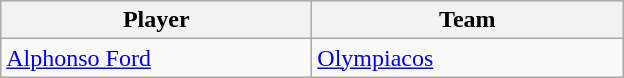<table class="wikitable" style="text-align:left">
<tr>
<th style="width:200px;">Player</th>
<th style="width:200px;">Team</th>
</tr>
<tr>
<td> <a href='#'>Alphonso Ford</a></td>
<td> <a href='#'>Olympiacos</a></td>
</tr>
</table>
